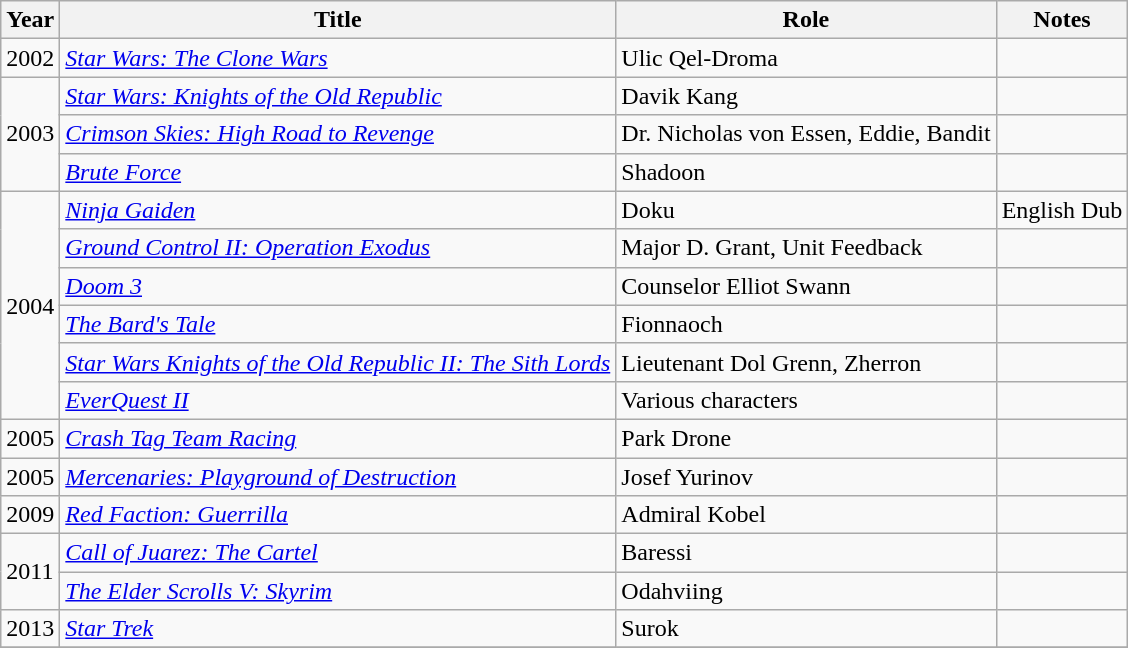<table class="wikitable">
<tr>
<th>Year</th>
<th>Title</th>
<th>Role</th>
<th>Notes</th>
</tr>
<tr>
<td>2002</td>
<td><em><a href='#'>Star Wars: The Clone Wars</a></em></td>
<td>Ulic Qel-Droma</td>
<td></td>
</tr>
<tr>
<td rowspan="3">2003</td>
<td><em><a href='#'>Star Wars: Knights of the Old Republic</a></em></td>
<td>Davik Kang</td>
<td></td>
</tr>
<tr>
<td><em><a href='#'>Crimson Skies: High Road to Revenge</a></em></td>
<td>Dr. Nicholas von Essen, Eddie, Bandit</td>
<td></td>
</tr>
<tr>
<td><em><a href='#'>Brute Force</a></em></td>
<td>Shadoon</td>
<td></td>
</tr>
<tr>
<td rowspan="6">2004</td>
<td><em><a href='#'>Ninja Gaiden</a></em></td>
<td>Doku</td>
<td>English Dub</td>
</tr>
<tr>
<td><em><a href='#'>Ground Control II: Operation Exodus</a></em></td>
<td>Major D. Grant, Unit Feedback</td>
<td></td>
</tr>
<tr>
<td><em><a href='#'>Doom 3</a></em></td>
<td>Counselor Elliot Swann</td>
<td></td>
</tr>
<tr>
<td><em><a href='#'>The Bard's Tale</a></em></td>
<td>Fionnaoch</td>
<td></td>
</tr>
<tr>
<td><em><a href='#'>Star Wars Knights of the Old Republic II: The Sith Lords</a></em></td>
<td>Lieutenant Dol Grenn, Zherron</td>
<td></td>
</tr>
<tr>
<td><em><a href='#'>EverQuest II</a></em></td>
<td>Various characters</td>
<td></td>
</tr>
<tr>
<td>2005</td>
<td><em><a href='#'>Crash Tag Team Racing</a></em></td>
<td>Park Drone</td>
<td></td>
</tr>
<tr>
<td>2005</td>
<td><em><a href='#'>Mercenaries: Playground of Destruction</a></em></td>
<td>Josef Yurinov</td>
<td></td>
</tr>
<tr>
<td>2009</td>
<td><em><a href='#'>Red Faction: Guerrilla</a></em></td>
<td>Admiral Kobel</td>
<td></td>
</tr>
<tr>
<td rowspan="2">2011</td>
<td><em><a href='#'>Call of Juarez: The Cartel</a></em></td>
<td>Baressi</td>
<td></td>
</tr>
<tr>
<td><em><a href='#'>The Elder Scrolls V: Skyrim</a></em></td>
<td>Odahviing</td>
<td></td>
</tr>
<tr>
<td>2013</td>
<td><em><a href='#'>Star Trek</a></em></td>
<td>Surok</td>
<td></td>
</tr>
<tr>
</tr>
</table>
